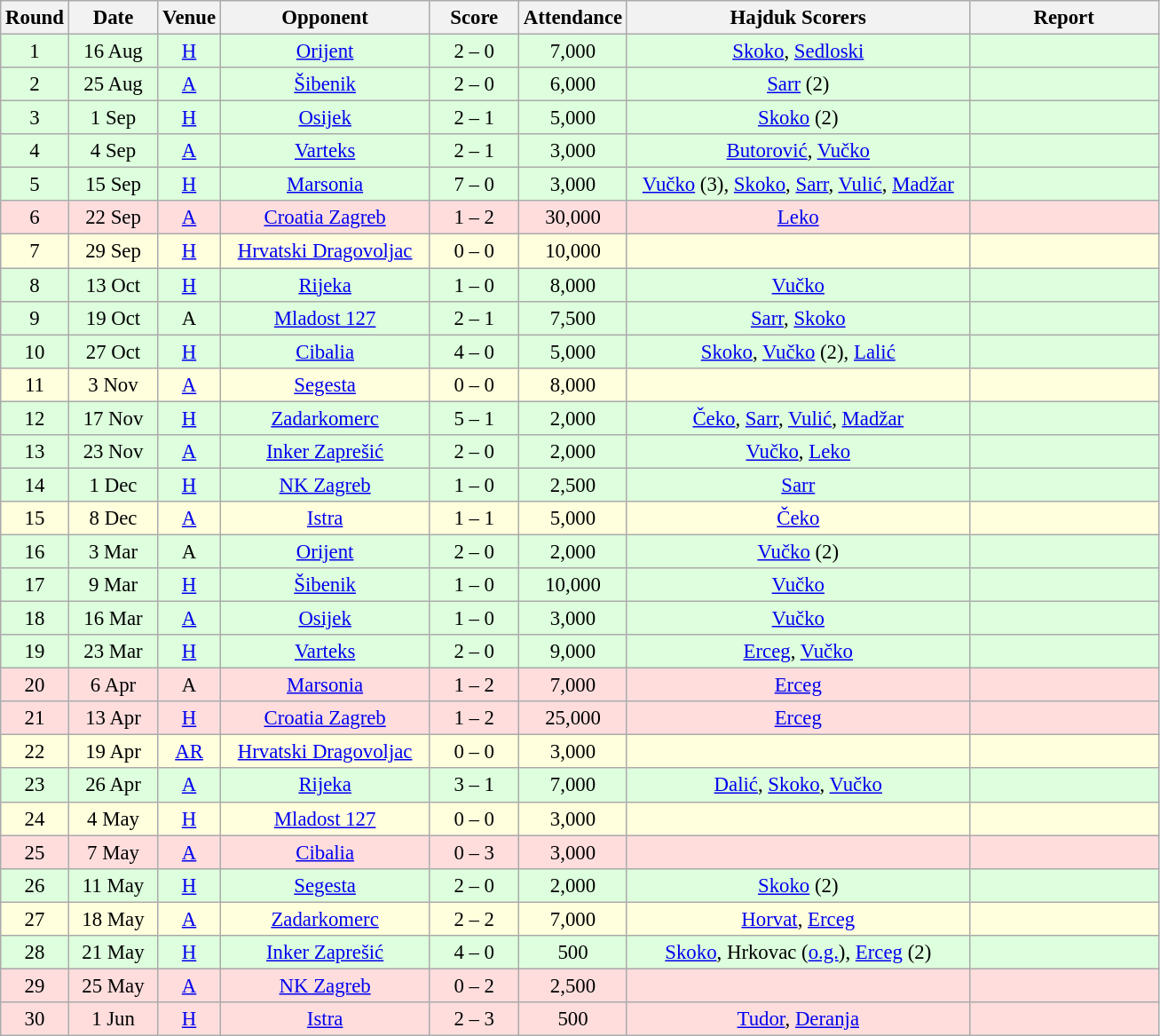<table class="wikitable sortable" style="text-align: center; font-size:95%;">
<tr>
<th width="30">Round</th>
<th width="60">Date</th>
<th width="20">Venue</th>
<th width="150">Opponent</th>
<th width="60">Score</th>
<th width="40">Attendance</th>
<th width="250">Hajduk Scorers</th>
<th width="135" class="unsortable">Report</th>
</tr>
<tr bgcolor="#ddffdd">
<td>1</td>
<td>16 Aug</td>
<td><a href='#'>H</a></td>
<td><a href='#'>Orijent</a></td>
<td>2 – 0</td>
<td>7,000</td>
<td><a href='#'>Skoko</a>, <a href='#'>Sedloski</a></td>
<td></td>
</tr>
<tr bgcolor="#ddffdd">
<td>2</td>
<td>25 Aug</td>
<td><a href='#'>A</a></td>
<td><a href='#'>Šibenik</a></td>
<td>2 – 0</td>
<td>6,000</td>
<td><a href='#'>Sarr</a> (2)</td>
<td></td>
</tr>
<tr bgcolor="#ddffdd">
<td>3</td>
<td>1 Sep</td>
<td><a href='#'>H</a></td>
<td><a href='#'>Osijek</a></td>
<td>2 – 1</td>
<td>5,000</td>
<td><a href='#'>Skoko</a> (2)</td>
<td></td>
</tr>
<tr bgcolor="#ddffdd">
<td>4</td>
<td>4 Sep</td>
<td><a href='#'>A</a></td>
<td><a href='#'>Varteks</a></td>
<td>2 – 1</td>
<td>3,000</td>
<td><a href='#'>Butorović</a>, <a href='#'>Vučko</a></td>
<td></td>
</tr>
<tr bgcolor="#ddffdd">
<td>5</td>
<td>15 Sep</td>
<td><a href='#'>H</a></td>
<td><a href='#'>Marsonia</a></td>
<td>7 – 0</td>
<td>3,000</td>
<td><a href='#'>Vučko</a> (3), <a href='#'>Skoko</a>, <a href='#'>Sarr</a>, <a href='#'>Vulić</a>, <a href='#'>Madžar</a></td>
<td></td>
</tr>
<tr bgcolor="#ffdddd">
<td>6</td>
<td>22 Sep</td>
<td><a href='#'>A</a></td>
<td><a href='#'>Croatia Zagreb</a></td>
<td>1 – 2</td>
<td>30,000</td>
<td><a href='#'>Leko</a></td>
<td></td>
</tr>
<tr bgcolor="#ffffdd">
<td>7</td>
<td>29 Sep</td>
<td><a href='#'>H</a></td>
<td><a href='#'>Hrvatski Dragovoljac</a></td>
<td>0 – 0</td>
<td>10,000</td>
<td></td>
<td></td>
</tr>
<tr bgcolor="#ddffdd">
<td>8</td>
<td>13 Oct</td>
<td><a href='#'>H</a></td>
<td><a href='#'>Rijeka</a></td>
<td>1 – 0</td>
<td>8,000</td>
<td><a href='#'>Vučko</a></td>
<td></td>
</tr>
<tr bgcolor="#ddffdd">
<td>9</td>
<td>19 Oct</td>
<td>A</td>
<td><a href='#'>Mladost 127</a></td>
<td>2 – 1</td>
<td>7,500</td>
<td><a href='#'>Sarr</a>, <a href='#'>Skoko</a></td>
<td></td>
</tr>
<tr bgcolor="#ddffdd">
<td>10</td>
<td>27 Oct</td>
<td><a href='#'>H</a></td>
<td><a href='#'>Cibalia</a></td>
<td>4 – 0</td>
<td>5,000</td>
<td><a href='#'>Skoko</a>, <a href='#'>Vučko</a> (2), <a href='#'>Lalić</a></td>
<td></td>
</tr>
<tr bgcolor="#ffffdd">
<td>11</td>
<td>3 Nov</td>
<td><a href='#'>A</a></td>
<td><a href='#'>Segesta</a></td>
<td>0 – 0</td>
<td>8,000</td>
<td></td>
<td></td>
</tr>
<tr bgcolor="#ddffdd">
<td>12</td>
<td>17 Nov</td>
<td><a href='#'>H</a></td>
<td><a href='#'>Zadarkomerc</a></td>
<td>5 – 1</td>
<td>2,000</td>
<td><a href='#'>Čeko</a>, <a href='#'>Sarr</a>, <a href='#'>Vulić</a>, <a href='#'>Madžar</a></td>
<td></td>
</tr>
<tr bgcolor="#ddffdd">
<td>13</td>
<td>23 Nov</td>
<td><a href='#'>A</a></td>
<td><a href='#'>Inker Zaprešić</a></td>
<td>2 – 0</td>
<td>2,000</td>
<td><a href='#'>Vučko</a>, <a href='#'>Leko</a></td>
<td></td>
</tr>
<tr bgcolor="#ddffdd">
<td>14</td>
<td>1 Dec</td>
<td><a href='#'>H</a></td>
<td><a href='#'>NK Zagreb</a></td>
<td>1 – 0</td>
<td>2,500</td>
<td><a href='#'>Sarr</a></td>
<td></td>
</tr>
<tr bgcolor="#ffffdd">
<td>15</td>
<td>8 Dec</td>
<td><a href='#'>A</a></td>
<td><a href='#'>Istra</a></td>
<td>1 – 1</td>
<td>5,000</td>
<td><a href='#'>Čeko</a></td>
<td></td>
</tr>
<tr bgcolor="#ddffdd">
<td>16</td>
<td>3 Mar</td>
<td>A</td>
<td><a href='#'>Orijent</a></td>
<td>2 – 0</td>
<td>2,000</td>
<td><a href='#'>Vučko</a> (2)</td>
<td></td>
</tr>
<tr bgcolor="#ddffdd">
<td>17</td>
<td>9 Mar</td>
<td><a href='#'>H</a></td>
<td><a href='#'>Šibenik</a></td>
<td>1 – 0</td>
<td>10,000</td>
<td><a href='#'>Vučko</a></td>
<td></td>
</tr>
<tr bgcolor="#ddffdd">
<td>18</td>
<td>16 Mar</td>
<td><a href='#'>A</a></td>
<td><a href='#'>Osijek</a></td>
<td>1 – 0</td>
<td>3,000</td>
<td><a href='#'>Vučko</a></td>
<td></td>
</tr>
<tr bgcolor="#ddffdd">
<td>19</td>
<td>23 Mar</td>
<td><a href='#'>H</a></td>
<td><a href='#'>Varteks</a></td>
<td>2 – 0</td>
<td>9,000</td>
<td><a href='#'>Erceg</a>, <a href='#'>Vučko</a></td>
<td></td>
</tr>
<tr bgcolor="#ffdddd">
<td>20</td>
<td>6 Apr</td>
<td>A</td>
<td><a href='#'>Marsonia</a></td>
<td>1 – 2</td>
<td>7,000</td>
<td><a href='#'>Erceg</a></td>
<td></td>
</tr>
<tr bgcolor="#ffdddd">
<td>21</td>
<td>13 Apr</td>
<td><a href='#'>H</a></td>
<td><a href='#'>Croatia Zagreb</a></td>
<td>1 – 2</td>
<td>25,000</td>
<td><a href='#'>Erceg</a></td>
<td></td>
</tr>
<tr bgcolor="#ffffdd">
<td>22</td>
<td>19 Apr</td>
<td><a href='#'>AR</a></td>
<td><a href='#'>Hrvatski Dragovoljac</a></td>
<td>0 – 0</td>
<td>3,000</td>
<td></td>
<td></td>
</tr>
<tr bgcolor="#ddffdd">
<td>23</td>
<td>26 Apr</td>
<td><a href='#'>A</a></td>
<td><a href='#'>Rijeka</a></td>
<td>3 – 1</td>
<td>7,000</td>
<td><a href='#'>Dalić</a>, <a href='#'>Skoko</a>, <a href='#'>Vučko</a></td>
<td></td>
</tr>
<tr bgcolor="#ffffdd">
<td>24</td>
<td>4 May</td>
<td><a href='#'>H</a></td>
<td><a href='#'>Mladost 127</a></td>
<td>0 – 0</td>
<td>3,000</td>
<td></td>
<td></td>
</tr>
<tr bgcolor="#ffdddd">
<td>25</td>
<td>7 May</td>
<td><a href='#'>A</a></td>
<td><a href='#'>Cibalia</a></td>
<td>0 – 3</td>
<td>3,000</td>
<td></td>
<td></td>
</tr>
<tr bgcolor="#ddffdd">
<td>26</td>
<td>11 May</td>
<td><a href='#'>H</a></td>
<td><a href='#'>Segesta</a></td>
<td>2 – 0</td>
<td>2,000</td>
<td><a href='#'>Skoko</a> (2)</td>
<td></td>
</tr>
<tr bgcolor="#ffffdd">
<td>27</td>
<td>18 May</td>
<td><a href='#'>A</a></td>
<td><a href='#'>Zadarkomerc</a></td>
<td>2 – 2</td>
<td>7,000</td>
<td><a href='#'>Horvat</a>, <a href='#'>Erceg</a></td>
<td></td>
</tr>
<tr bgcolor="#ddffdd">
<td>28</td>
<td>21 May</td>
<td><a href='#'>H</a></td>
<td><a href='#'>Inker Zaprešić</a></td>
<td>4 – 0</td>
<td>500</td>
<td><a href='#'>Skoko</a>, Hrkovac (<a href='#'>o.g.</a>), <a href='#'>Erceg</a> (2)</td>
<td></td>
</tr>
<tr bgcolor="#ffdddd">
<td>29</td>
<td>25 May</td>
<td><a href='#'>A</a></td>
<td><a href='#'>NK Zagreb</a></td>
<td>0 – 2</td>
<td>2,500</td>
<td></td>
<td></td>
</tr>
<tr bgcolor="#ffdddd">
<td>30</td>
<td>1 Jun</td>
<td><a href='#'>H</a></td>
<td><a href='#'>Istra</a></td>
<td>2 – 3</td>
<td>500</td>
<td><a href='#'>Tudor</a>, <a href='#'>Deranja</a></td>
<td></td>
</tr>
</table>
